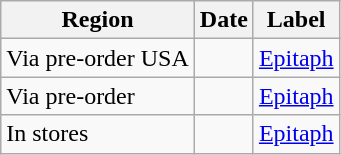<table class="wikitable sortable">
<tr>
<th>Region</th>
<th>Date</th>
<th>Label</th>
</tr>
<tr>
<td>Via pre-order USA</td>
<td></td>
<td><a href='#'>Epitaph</a></td>
</tr>
<tr>
<td>Via pre-order</td>
<td></td>
<td><a href='#'>Epitaph</a></td>
</tr>
<tr>
<td>In stores</td>
<td></td>
<td><a href='#'>Epitaph</a></td>
</tr>
</table>
